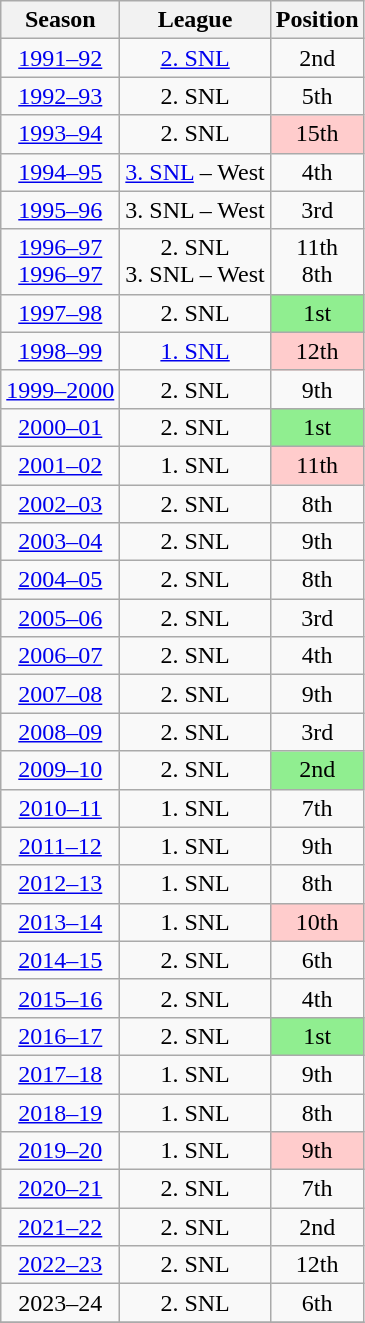<table class="wikitable" style="text-align: center">
<tr>
<th>Season</th>
<th>League</th>
<th>Position</th>
</tr>
<tr>
<td><a href='#'>1991–92</a></td>
<td><a href='#'>2. SNL</a></td>
<td>2nd</td>
</tr>
<tr>
<td><a href='#'>1992–93</a></td>
<td>2. SNL</td>
<td>5th</td>
</tr>
<tr>
<td><a href='#'>1993–94</a></td>
<td>2. SNL</td>
<td style="background: #FFCCCC;">15th</td>
</tr>
<tr>
<td><a href='#'>1994–95</a></td>
<td><a href='#'>3. SNL</a> – West</td>
<td>4th</td>
</tr>
<tr>
<td><a href='#'>1995–96</a></td>
<td>3. SNL – West</td>
<td>3rd</td>
</tr>
<tr>
<td><a href='#'>1996–97</a><br> <a href='#'>1996–97</a></td>
<td>2. SNL <br> 3. SNL – West</td>
<td>11th<br> 8th</td>
</tr>
<tr>
<td><a href='#'>1997–98</a></td>
<td>2. SNL</td>
<td style="background: #90EE90;">1st</td>
</tr>
<tr>
<td><a href='#'>1998–99</a></td>
<td><a href='#'>1. SNL</a></td>
<td style="background: #FFCCCC;">12th</td>
</tr>
<tr>
<td><a href='#'>1999–2000</a></td>
<td>2. SNL</td>
<td>9th</td>
</tr>
<tr>
<td><a href='#'>2000–01</a></td>
<td>2. SNL</td>
<td style="background: #90EE90;">1st</td>
</tr>
<tr>
<td><a href='#'>2001–02</a></td>
<td>1. SNL</td>
<td style="background: #FFCCCC;">11th</td>
</tr>
<tr>
<td><a href='#'>2002–03</a></td>
<td>2. SNL</td>
<td>8th</td>
</tr>
<tr>
<td><a href='#'>2003–04</a></td>
<td>2. SNL</td>
<td>9th</td>
</tr>
<tr>
<td><a href='#'>2004–05</a></td>
<td>2. SNL</td>
<td>8th</td>
</tr>
<tr>
<td><a href='#'>2005–06</a></td>
<td>2. SNL</td>
<td>3rd</td>
</tr>
<tr>
<td><a href='#'>2006–07</a></td>
<td>2. SNL</td>
<td>4th</td>
</tr>
<tr>
<td><a href='#'>2007–08</a></td>
<td>2. SNL</td>
<td>9th</td>
</tr>
<tr>
<td><a href='#'>2008–09</a></td>
<td>2. SNL</td>
<td>3rd</td>
</tr>
<tr>
<td><a href='#'>2009–10</a></td>
<td>2. SNL</td>
<td style="background: #90EE90;">2nd</td>
</tr>
<tr>
<td><a href='#'>2010–11</a></td>
<td>1. SNL</td>
<td>7th</td>
</tr>
<tr>
<td><a href='#'>2011–12</a></td>
<td>1. SNL</td>
<td>9th</td>
</tr>
<tr>
<td><a href='#'>2012–13</a></td>
<td>1. SNL</td>
<td>8th</td>
</tr>
<tr>
<td><a href='#'>2013–14</a></td>
<td>1. SNL</td>
<td style="background: #FFCCCC;">10th</td>
</tr>
<tr>
<td><a href='#'>2014–15</a></td>
<td>2. SNL</td>
<td>6th</td>
</tr>
<tr>
<td><a href='#'>2015–16</a></td>
<td>2. SNL</td>
<td>4th</td>
</tr>
<tr>
<td><a href='#'>2016–17</a></td>
<td>2. SNL</td>
<td style="background: #90EE90;">1st</td>
</tr>
<tr>
<td><a href='#'>2017–18</a></td>
<td>1. SNL</td>
<td>9th</td>
</tr>
<tr>
<td><a href='#'>2018–19</a></td>
<td>1. SNL</td>
<td>8th</td>
</tr>
<tr>
<td><a href='#'>2019–20</a></td>
<td>1. SNL</td>
<td style="background: #FFCCCC;">9th</td>
</tr>
<tr>
<td><a href='#'>2020–21</a></td>
<td>2. SNL</td>
<td>7th</td>
</tr>
<tr>
<td><a href='#'>2021–22</a></td>
<td>2. SNL</td>
<td>2nd</td>
</tr>
<tr>
<td><a href='#'>2022–23</a></td>
<td>2. SNL</td>
<td>12th</td>
</tr>
<tr>
<td>2023–24</td>
<td>2. SNL</td>
<td>6th</td>
</tr>
<tr>
</tr>
</table>
